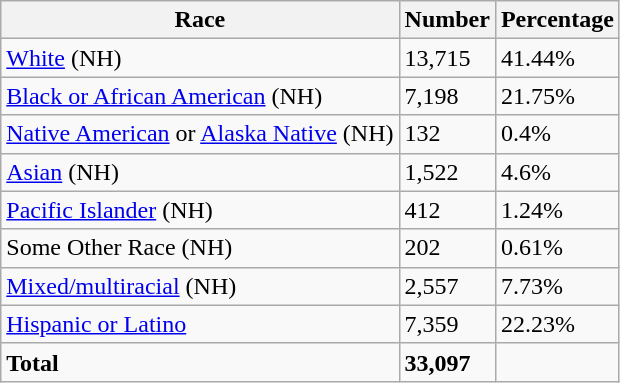<table class="wikitable">
<tr>
<th>Race</th>
<th>Number</th>
<th>Percentage</th>
</tr>
<tr>
<td><a href='#'>White</a> (NH)</td>
<td>13,715</td>
<td>41.44%</td>
</tr>
<tr>
<td><a href='#'>Black or African American</a> (NH)</td>
<td>7,198</td>
<td>21.75%</td>
</tr>
<tr>
<td><a href='#'>Native American</a> or <a href='#'>Alaska Native</a> (NH)</td>
<td>132</td>
<td>0.4%</td>
</tr>
<tr>
<td><a href='#'>Asian</a> (NH)</td>
<td>1,522</td>
<td>4.6%</td>
</tr>
<tr>
<td><a href='#'>Pacific Islander</a> (NH)</td>
<td>412</td>
<td>1.24%</td>
</tr>
<tr>
<td>Some Other Race (NH)</td>
<td>202</td>
<td>0.61%</td>
</tr>
<tr>
<td><a href='#'>Mixed/multiracial</a> (NH)</td>
<td>2,557</td>
<td>7.73%</td>
</tr>
<tr>
<td><a href='#'>Hispanic or Latino</a></td>
<td>7,359</td>
<td>22.23%</td>
</tr>
<tr>
<td><strong>Total</strong></td>
<td><strong>33,097</strong></td>
<td></td>
</tr>
</table>
